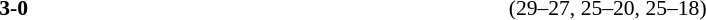<table width=100% cellspacing=1>
<tr>
<th width=20%></th>
<th width=12%></th>
<th width=20%></th>
<th width=33%></th>
<td></td>
</tr>
<tr style=font-size:90%>
<td align=right></td>
<td align=center><strong>3-0</strong></td>
<td></td>
<td>(29–27, 25–20, 25–18)</td>
</tr>
</table>
